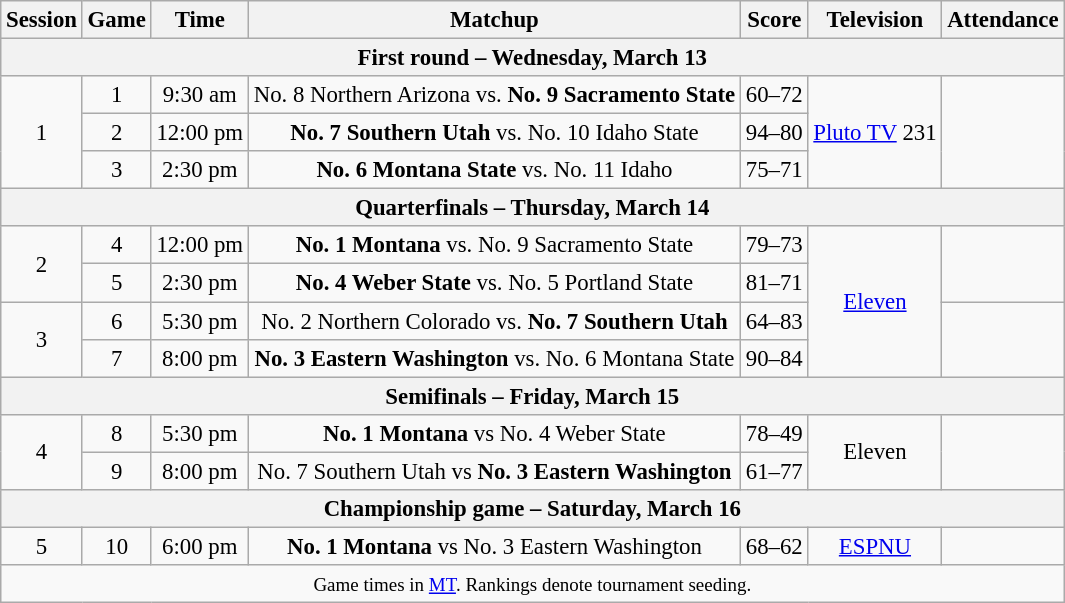<table class="wikitable" style="font-size: 95%; text-align:center">
<tr>
<th>Session</th>
<th>Game</th>
<th>Time</th>
<th>Matchup</th>
<th>Score</th>
<th>Television</th>
<th>Attendance</th>
</tr>
<tr>
<th colspan=7>First round – Wednesday, March 13</th>
</tr>
<tr>
<td rowspan=3>1</td>
<td>1</td>
<td>9:30 am</td>
<td>No. 8 Northern Arizona vs. <strong>No. 9 Sacramento State</strong></td>
<td>60–72</td>
<td rowspan=3><a href='#'>Pluto TV</a> 231</td>
<td rowspan=3></td>
</tr>
<tr>
<td>2</td>
<td>12:00 pm</td>
<td><strong>No. 7 Southern Utah</strong> vs. No. 10 Idaho State</td>
<td>94–80</td>
</tr>
<tr>
<td>3</td>
<td>2:30 pm</td>
<td><strong>No. 6 Montana State</strong> vs. No. 11 Idaho</td>
<td>75–71</td>
</tr>
<tr>
<th colspan=7>Quarterfinals – Thursday, March 14</th>
</tr>
<tr>
<td rowspan=2>2</td>
<td>4</td>
<td>12:00 pm</td>
<td><strong>No. 1 Montana</strong> vs. No. 9 Sacramento State</td>
<td>79–73</td>
<td rowspan=4><a href='#'>Eleven</a></td>
<td rowspan=2></td>
</tr>
<tr>
<td>5</td>
<td>2:30 pm</td>
<td><strong>No. 4 Weber State</strong> vs. No. 5 Portland State</td>
<td>81–71</td>
</tr>
<tr>
<td rowspan=2>3</td>
<td>6</td>
<td>5:30 pm</td>
<td>No. 2 Northern Colorado vs. <strong>No. 7 Southern Utah</strong></td>
<td>64–83</td>
<td rowspan=2></td>
</tr>
<tr>
<td>7</td>
<td>8:00 pm</td>
<td><strong>No. 3 Eastern Washington</strong> vs. No. 6 Montana State</td>
<td>90–84</td>
</tr>
<tr>
<th colspan=7>Semifinals – Friday, March 15</th>
</tr>
<tr>
<td rowspan=2>4</td>
<td>8</td>
<td>5:30 pm</td>
<td><strong>No. 1 Montana</strong> vs No. 4 Weber State</td>
<td>78–49</td>
<td rowspan=2>Eleven</td>
<td rowspan=2></td>
</tr>
<tr>
<td>9</td>
<td>8:00 pm</td>
<td>No. 7 Southern Utah vs <strong>No. 3 Eastern Washington</strong></td>
<td>61–77</td>
</tr>
<tr>
<th colspan=7>Championship game – Saturday, March 16</th>
</tr>
<tr>
<td>5</td>
<td>10</td>
<td>6:00 pm</td>
<td><strong>No. 1 Montana</strong> vs No. 3 Eastern Washington</td>
<td>68–62</td>
<td><a href='#'>ESPNU</a></td>
<td></td>
</tr>
<tr>
<td colspan=7><small>Game times in <a href='#'>MT</a>. Rankings denote tournament seeding.</small></td>
</tr>
</table>
